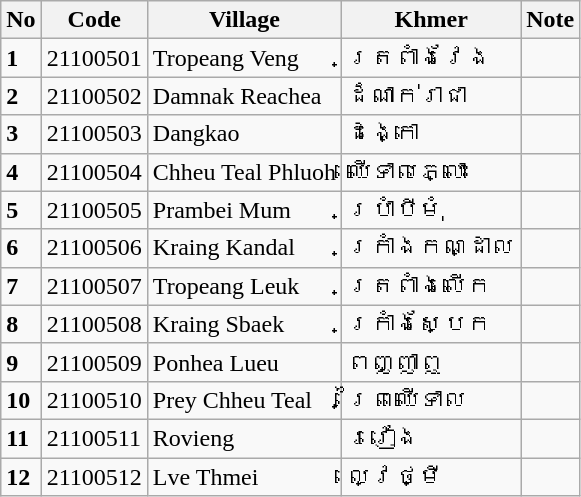<table class="wikitable">
<tr>
<th>No</th>
<th>Code</th>
<th>Village</th>
<th>Khmer</th>
<th>Note</th>
</tr>
<tr>
<td><strong>1</strong></td>
<td>21100501</td>
<td>Tropeang Veng</td>
<td>ត្រពាំងវែង</td>
<td></td>
</tr>
<tr>
<td><strong>2</strong></td>
<td>21100502</td>
<td>Damnak Reachea</td>
<td>ដំណាក់រាជា</td>
<td></td>
</tr>
<tr>
<td><strong>3</strong></td>
<td>21100503</td>
<td>Dangkao</td>
<td>ដង្កោ</td>
<td></td>
</tr>
<tr>
<td><strong>4</strong></td>
<td>21100504</td>
<td>Chheu Teal Phluoh</td>
<td>ឈើទាលភ្លោះ</td>
<td></td>
</tr>
<tr>
<td><strong>5</strong></td>
<td>21100505</td>
<td>Prambei Mum</td>
<td>ប្រាំបីមុំ</td>
<td></td>
</tr>
<tr>
<td><strong>6</strong></td>
<td>21100506</td>
<td>Kraing Kandal</td>
<td>ក្រាំងកណ្ដាល</td>
<td></td>
</tr>
<tr>
<td><strong>7</strong></td>
<td>21100507</td>
<td>Tropeang Leuk</td>
<td>ត្រពាំងលើក</td>
<td></td>
</tr>
<tr>
<td><strong>8</strong></td>
<td>21100508</td>
<td>Kraing Sbaek</td>
<td>ក្រាំងស្បែក</td>
<td></td>
</tr>
<tr>
<td><strong>9</strong></td>
<td>21100509</td>
<td>Ponhea Lueu</td>
<td>ពញ្ញាឮ</td>
<td></td>
</tr>
<tr>
<td><strong>10</strong></td>
<td>21100510</td>
<td>Prey Chheu Teal</td>
<td>ព្រៃឈើទាល</td>
<td></td>
</tr>
<tr>
<td><strong>11</strong></td>
<td>21100511</td>
<td>Rovieng</td>
<td>រវៀង</td>
<td></td>
</tr>
<tr>
<td><strong>12</strong></td>
<td>21100512</td>
<td>Lve Thmei</td>
<td>ល្វេថ្មី</td>
<td></td>
</tr>
</table>
